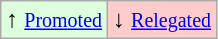<table class="wikitable" align="center">
<tr>
<td style="background:#ddffdd">↑ <small><a href='#'>Promoted</a></small></td>
<td style="background:#ffcccc">↓ <small><a href='#'>Relegated</a></small></td>
</tr>
</table>
